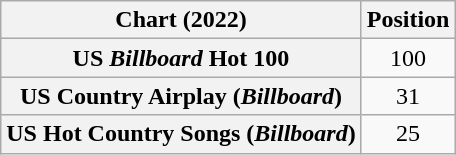<table class="wikitable sortable plainrowheaders" style="text-align:center">
<tr>
<th scope="col">Chart (2022)</th>
<th scope="col">Position</th>
</tr>
<tr>
<th scope="row">US <em>Billboard</em> Hot 100</th>
<td>100</td>
</tr>
<tr>
<th scope="row">US Country Airplay (<em>Billboard</em>)</th>
<td>31</td>
</tr>
<tr>
<th scope="row">US Hot Country Songs (<em>Billboard</em>)</th>
<td>25</td>
</tr>
</table>
